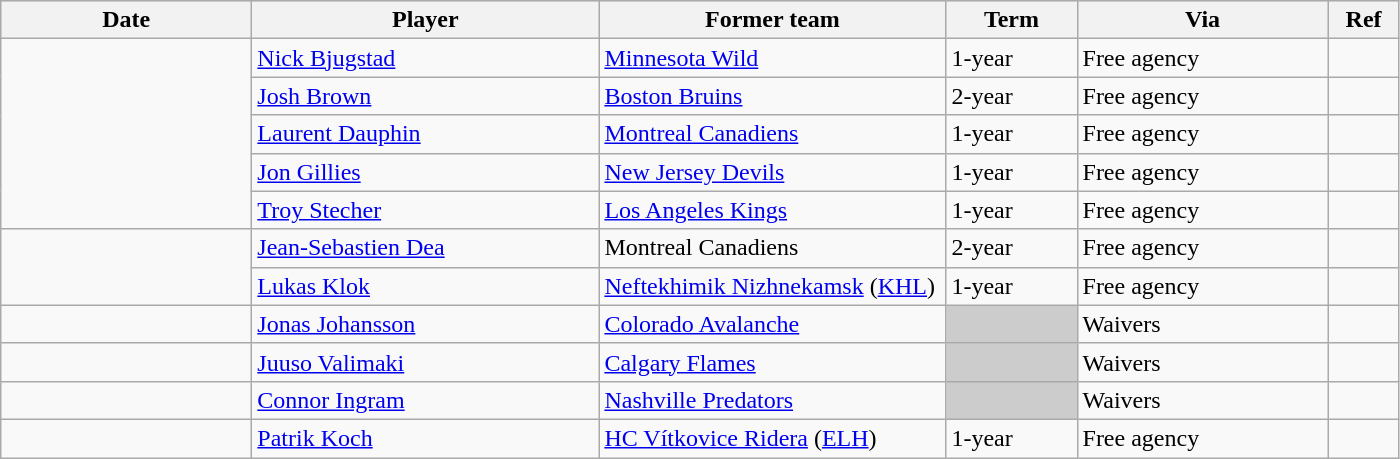<table class="wikitable">
<tr style="background:#ddd; text-align:center;">
<th style="width: 10em;">Date</th>
<th style="width: 14em;">Player</th>
<th style="width: 14em;">Former team</th>
<th style="width: 5em;">Term</th>
<th style="width: 10em;">Via</th>
<th style="width: 2.5em;">Ref</th>
</tr>
<tr>
<td rowspan=5></td>
<td><a href='#'>Nick Bjugstad</a></td>
<td><a href='#'>Minnesota Wild</a></td>
<td>1-year</td>
<td>Free agency</td>
<td></td>
</tr>
<tr>
<td><a href='#'>Josh Brown</a></td>
<td><a href='#'>Boston Bruins</a></td>
<td>2-year</td>
<td>Free agency</td>
<td></td>
</tr>
<tr>
<td><a href='#'>Laurent Dauphin</a></td>
<td><a href='#'>Montreal Canadiens</a></td>
<td>1-year</td>
<td>Free agency</td>
<td></td>
</tr>
<tr>
<td><a href='#'>Jon Gillies</a></td>
<td><a href='#'>New Jersey Devils</a></td>
<td>1-year</td>
<td>Free agency</td>
<td></td>
</tr>
<tr>
<td><a href='#'>Troy Stecher</a></td>
<td><a href='#'>Los Angeles Kings</a></td>
<td>1-year</td>
<td>Free agency</td>
<td></td>
</tr>
<tr>
<td rowspan=2></td>
<td><a href='#'>Jean-Sebastien Dea</a></td>
<td>Montreal Canadiens</td>
<td>2-year</td>
<td>Free agency</td>
<td></td>
</tr>
<tr>
<td><a href='#'>Lukas Klok</a></td>
<td><a href='#'>Neftekhimik Nizhnekamsk</a> (<a href='#'>KHL</a>)</td>
<td>1-year</td>
<td>Free agency</td>
<td></td>
</tr>
<tr>
<td></td>
<td><a href='#'>Jonas Johansson</a></td>
<td><a href='#'>Colorado Avalanche</a></td>
<td style="background:#ccc;"></td>
<td>Waivers</td>
<td></td>
</tr>
<tr>
<td></td>
<td><a href='#'>Juuso Valimaki</a></td>
<td><a href='#'>Calgary Flames</a></td>
<td style="background:#ccc;"></td>
<td>Waivers</td>
<td></td>
</tr>
<tr>
<td></td>
<td><a href='#'>Connor Ingram</a></td>
<td><a href='#'>Nashville Predators</a></td>
<td style="background:#ccc;"></td>
<td>Waivers</td>
<td></td>
</tr>
<tr>
<td></td>
<td><a href='#'>Patrik Koch</a></td>
<td><a href='#'>HC Vítkovice Ridera</a> (<a href='#'>ELH</a>)</td>
<td>1-year</td>
<td>Free agency</td>
<td></td>
</tr>
</table>
